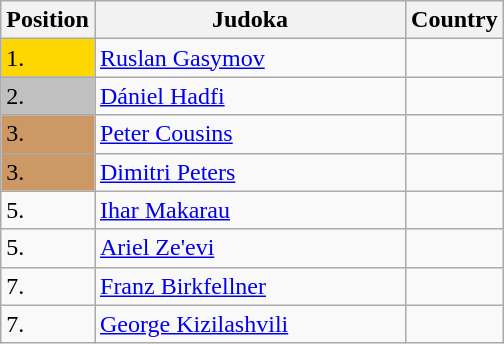<table class=wikitable>
<tr>
<th width=10>Position</th>
<th width=200>Judoka</th>
<th width=10>Country</th>
</tr>
<tr>
<td bgcolor=gold>1.</td>
<td><a href='#'>Ruslan Gasymov</a></td>
<td></td>
</tr>
<tr>
<td bgcolor="silver">2.</td>
<td><a href='#'>Dániel Hadfi</a></td>
<td></td>
</tr>
<tr>
<td bgcolor="CC9966">3.</td>
<td><a href='#'>Peter Cousins</a></td>
<td></td>
</tr>
<tr>
<td bgcolor="CC9966">3.</td>
<td><a href='#'>Dimitri Peters</a></td>
<td></td>
</tr>
<tr>
<td>5.</td>
<td><a href='#'>Ihar Makarau</a></td>
<td></td>
</tr>
<tr>
<td>5.</td>
<td><a href='#'>Ariel Ze'evi</a></td>
<td></td>
</tr>
<tr>
<td>7.</td>
<td><a href='#'>Franz Birkfellner</a></td>
<td></td>
</tr>
<tr>
<td>7.</td>
<td><a href='#'>George Kizilashvili</a></td>
<td></td>
</tr>
</table>
